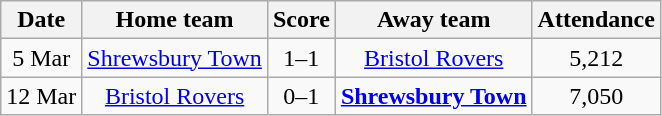<table class="wikitable" style="text-align: center">
<tr>
<th>Date</th>
<th>Home team</th>
<th>Score</th>
<th>Away team</th>
<th>Attendance</th>
</tr>
<tr>
<td>5 Mar</td>
<td><a href='#'>Shrewsbury Town</a></td>
<td>1–1</td>
<td><a href='#'>Bristol Rovers</a></td>
<td>5,212</td>
</tr>
<tr>
<td>12 Mar</td>
<td><a href='#'>Bristol Rovers</a></td>
<td>0–1</td>
<td><strong><a href='#'>Shrewsbury Town</a></strong></td>
<td>7,050</td>
</tr>
</table>
